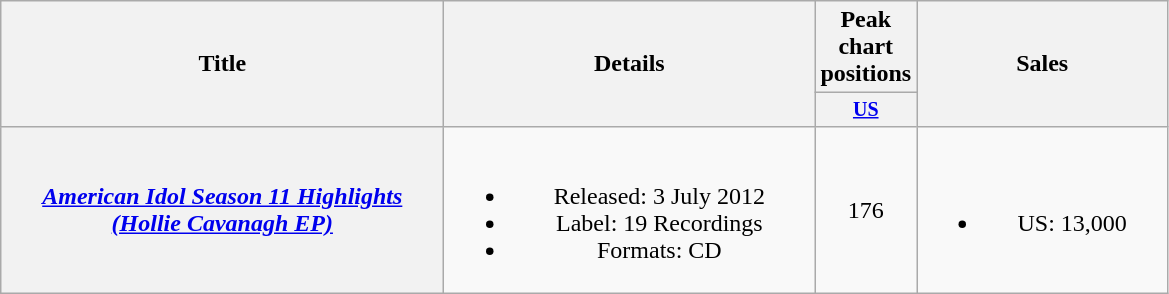<table class="wikitable plainrowheaders" style="text-align:center;">
<tr>
<th rowspan="2" style="width:18em;">Title</th>
<th rowspan="2" style="width:15em;">Details</th>
<th>Peak chart positions</th>
<th rowspan="2" style="width:10em;">Sales</th>
</tr>
<tr style="font-size:smaller;">
<th style="width:35px;"><a href='#'>US</a></th>
</tr>
<tr>
<th scope="row"><em><a href='#'>American Idol Season 11 Highlights (Hollie Cavanagh EP)</a></em></th>
<td><br><ul><li>Released: 3 July 2012</li><li>Label: 19 Recordings</li><li>Formats: CD</li></ul></td>
<td>176</td>
<td><br><ul><li>US: 13,000</li></ul></td>
</tr>
</table>
